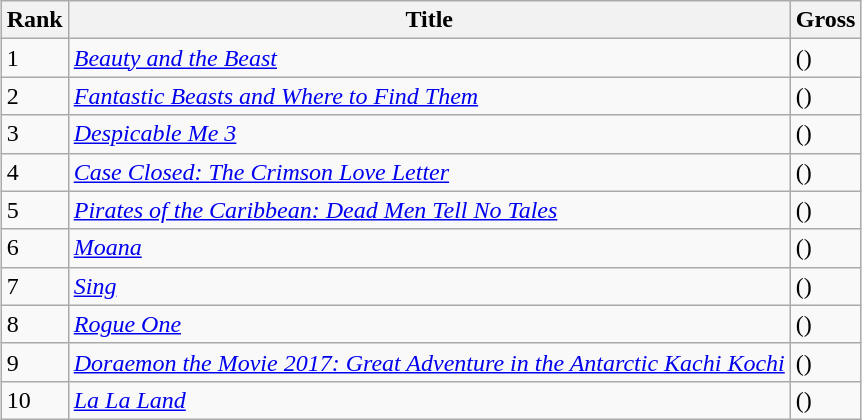<table class="wikitable sortable" style="margin:auto; margin:auto;">
<tr>
<th>Rank</th>
<th>Title</th>
<th>Gross</th>
</tr>
<tr>
<td>1</td>
<td><em><a href='#'>Beauty and the Beast</a></em></td>
<td> ()</td>
</tr>
<tr>
<td>2</td>
<td><em><a href='#'>Fantastic Beasts and Where to Find Them</a></em></td>
<td> ()</td>
</tr>
<tr>
<td>3</td>
<td><em><a href='#'>Despicable Me 3</a></em></td>
<td> ()</td>
</tr>
<tr>
<td>4</td>
<td> <em><a href='#'>Case Closed: The Crimson Love Letter</a></em></td>
<td> ()</td>
</tr>
<tr>
<td>5</td>
<td><em><a href='#'>Pirates of the Caribbean: Dead Men Tell No Tales</a></em></td>
<td> ()</td>
</tr>
<tr>
<td>6</td>
<td><em><a href='#'>Moana</a></em></td>
<td> ()</td>
</tr>
<tr>
<td>7</td>
<td><em><a href='#'>Sing</a></em></td>
<td> ()</td>
</tr>
<tr>
<td>8</td>
<td><em><a href='#'>Rogue One</a></em></td>
<td> ()</td>
</tr>
<tr>
<td>9</td>
<td> <em><a href='#'>Doraemon the Movie 2017: Great Adventure in the Antarctic Kachi Kochi</a></em></td>
<td> ()</td>
</tr>
<tr>
<td>10</td>
<td><em><a href='#'>La La Land</a></em></td>
<td> ()</td>
</tr>
</table>
